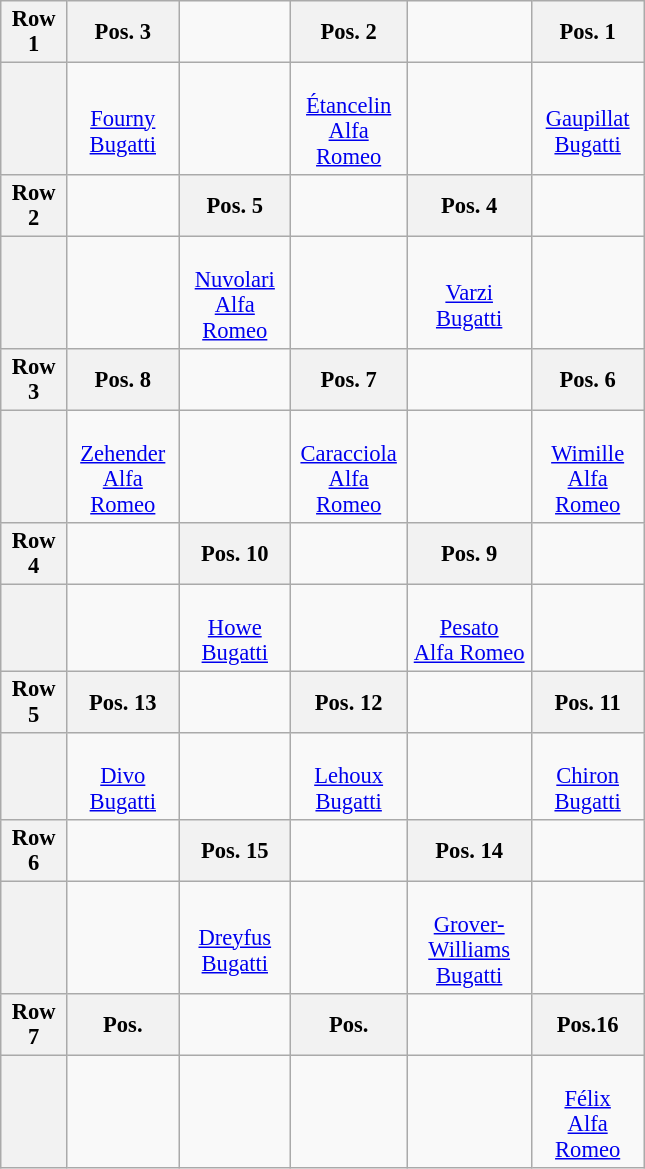<table class="wikitable" style="width:34%;font-size: 94%;">
<tr>
<th>Row 1</th>
<th>Pos. 3</th>
<td></td>
<th>Pos. 2</th>
<td></td>
<th>Pos. 1</th>
</tr>
<tr align="center">
<th></th>
<td><br><a href='#'>Fourny</a><br><a href='#'>Bugatti</a></td>
<td></td>
<td><br><a href='#'>Étancelin</a><br><a href='#'>Alfa Romeo</a></td>
<td></td>
<td><br><a href='#'>Gaupillat</a><br><a href='#'>Bugatti</a></td>
</tr>
<tr>
<th>Row 2</th>
<td></td>
<th>Pos. 5</th>
<td></td>
<th>Pos. 4</th>
<td></td>
</tr>
<tr align="center">
<th></th>
<td></td>
<td><br><a href='#'>Nuvolari</a><br><a href='#'>Alfa Romeo</a></td>
<td></td>
<td><br><a href='#'>Varzi</a><br><a href='#'>Bugatti</a></td>
<td></td>
</tr>
<tr>
<th>Row 3</th>
<th>Pos. 8</th>
<td></td>
<th>Pos. 7</th>
<td></td>
<th>Pos. 6</th>
</tr>
<tr align="center">
<th></th>
<td><br><a href='#'>Zehender</a><br><a href='#'>Alfa Romeo</a></td>
<td></td>
<td><br><a href='#'>Caracciola</a><br><a href='#'>Alfa Romeo</a></td>
<td></td>
<td><br><a href='#'>Wimille</a><br><a href='#'>Alfa Romeo</a></td>
</tr>
<tr>
<th>Row 4</th>
<td></td>
<th>Pos. 10</th>
<td></td>
<th>Pos. 9</th>
<td></td>
</tr>
<tr align="center">
<th></th>
<td></td>
<td><br><a href='#'>Howe</a><br><a href='#'>Bugatti</a></td>
<td></td>
<td><br><a href='#'>Pesato</a><br><a href='#'>Alfa Romeo</a></td>
<td></td>
</tr>
<tr>
<th>Row 5</th>
<th>Pos. 13</th>
<td></td>
<th>Pos. 12</th>
<td></td>
<th>Pos. 11</th>
</tr>
<tr align="center">
<th></th>
<td><br><a href='#'>Divo</a><br><a href='#'>Bugatti</a></td>
<td></td>
<td><br><a href='#'>Lehoux</a><br><a href='#'>Bugatti</a></td>
<td></td>
<td><br><a href='#'>Chiron</a><br><a href='#'>Bugatti</a></td>
</tr>
<tr>
<th>Row 6</th>
<td></td>
<th>Pos. 15</th>
<td></td>
<th>Pos. 14</th>
<td></td>
</tr>
<tr align="center">
<th></th>
<td></td>
<td><br><a href='#'>Dreyfus</a><br><a href='#'>Bugatti</a></td>
<td></td>
<td style="width:76px;"><br><a href='#'>Grover-Williams</a><br><a href='#'>Bugatti</a></td>
<td></td>
</tr>
<tr>
<th>Row 7</th>
<th>Pos.</th>
<td></td>
<th>Pos.</th>
<td></td>
<th>Pos.16</th>
</tr>
<tr align="center">
<th></th>
<td></td>
<td></td>
<td></td>
<td></td>
<td><br><a href='#'>Félix</a><br><a href='#'>Alfa Romeo</a></td>
</tr>
</table>
